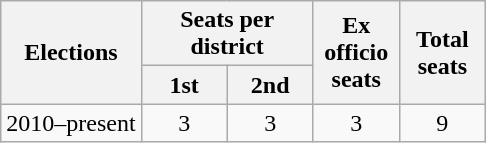<table class="wikitable" style="text-align:center">
<tr>
<th rowspan="2">Elections</th>
<th colspan="2">Seats per district</th>
<th rowspan="2" width="50px">Ex officio seats</th>
<th rowspan="2" width="50px">Total seats</th>
</tr>
<tr>
<th width="50px">1st</th>
<th width="50px">2nd</th>
</tr>
<tr>
<td>2010–present</td>
<td>3</td>
<td>3</td>
<td>3</td>
<td>9</td>
</tr>
</table>
